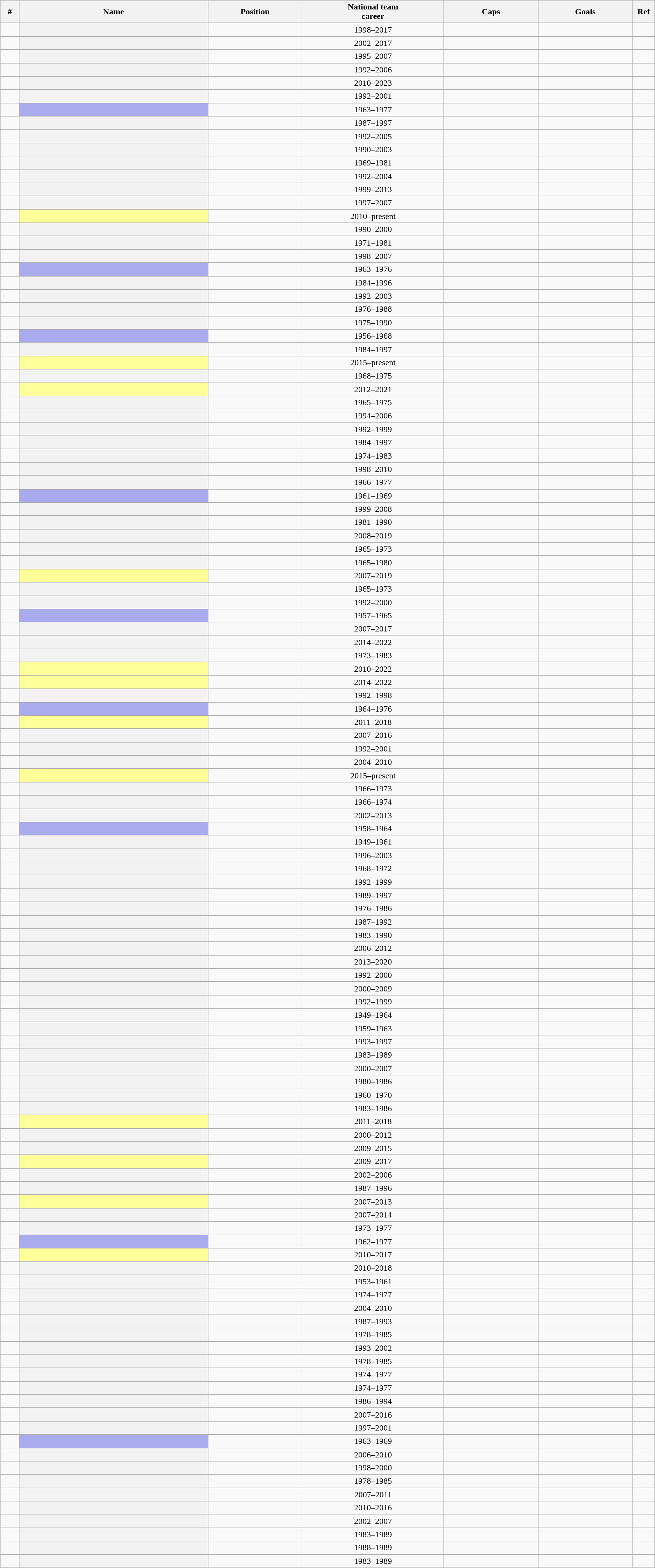<table class="wikitable plainrowheaders sortable" style="text-align: center;">
<tr>
<th scope="col" width="2%">#</th>
<th scope="col" width="20%">Name</th>
<th scope="col" width="10%">Position</th>
<th scope="col" width="15%">National team <br> career</th>
<th scope="col" width="10%">Caps</th>
<th scope="col" width="10%">Goals</th>
<th scope="col" class="unsortable" width="2%">Ref</th>
</tr>
<tr>
<td></td>
<th scope="row"></th>
<td></td>
<td>1998–2017</td>
<td></td>
<td></td>
<td></td>
</tr>
<tr>
<td></td>
<th scope="row"></th>
<td></td>
<td>2002–2017</td>
<td></td>
<td></td>
<td></td>
</tr>
<tr>
<td></td>
<th scope="row"></th>
<td></td>
<td>1995–2007</td>
<td></td>
<td></td>
<td></td>
</tr>
<tr>
<td></td>
<th scope="row"></th>
<td></td>
<td>1992–2006</td>
<td></td>
<td></td>
<td></td>
</tr>
<tr>
<td></td>
<th scope="row"></th>
<td></td>
<td>2010–2023</td>
<td></td>
<td></td>
<td></td>
</tr>
<tr>
<td></td>
<th scope="row"></th>
<td></td>
<td>1992–2001</td>
<td></td>
<td></td>
<td></td>
</tr>
<tr>
<td></td>
<th scope="row" style="background-color:#aaaaee"><sup></sup></th>
<td></td>
<td>1963–1977</td>
<td></td>
<td></td>
<td></td>
</tr>
<tr>
<td></td>
<th scope="row"></th>
<td></td>
<td>1987–1997</td>
<td></td>
<td></td>
<td></td>
</tr>
<tr>
<td></td>
<th scope="row"></th>
<td></td>
<td>1992–2005</td>
<td></td>
<td></td>
<td></td>
</tr>
<tr>
<td></td>
<th scope="row"></th>
<td></td>
<td>1990–2003</td>
<td></td>
<td></td>
<td></td>
</tr>
<tr>
<td></td>
<th scope="row"></th>
<td></td>
<td>1969–1981</td>
<td></td>
<td></td>
<td></td>
</tr>
<tr>
<td></td>
<th scope="row"></th>
<td></td>
<td>1992–2004</td>
<td></td>
<td></td>
<td></td>
</tr>
<tr>
<td></td>
<th scope="row"></th>
<td></td>
<td>1999–2013</td>
<td></td>
<td></td>
<td></td>
</tr>
<tr>
<td></td>
<th scope="row"></th>
<td></td>
<td>1997–2007</td>
<td></td>
<td></td>
<td></td>
</tr>
<tr>
<td></td>
<th scope="row" style="background-color: #ffff99;"><sup></sup></th>
<td></td>
<td>2010–present</td>
<td></td>
<td></td>
<td></td>
</tr>
<tr>
<td></td>
<th scope="row"></th>
<td></td>
<td>1990–2000</td>
<td></td>
<td></td>
<td></td>
</tr>
<tr>
<td></td>
<th scope="row"></th>
<td></td>
<td>1971–1981</td>
<td></td>
<td></td>
<td></td>
</tr>
<tr>
<td></td>
<th scope="row"></th>
<td></td>
<td>1998–2007</td>
<td></td>
<td></td>
<td></td>
</tr>
<tr>
<td></td>
<th scope="row" style="background-color:#aaaaee"><sup></sup></th>
<td></td>
<td>1963–1976</td>
<td></td>
<td></td>
<td></td>
</tr>
<tr>
<td></td>
<th scope="row"></th>
<td></td>
<td>1984–1996</td>
<td></td>
<td></td>
<td></td>
</tr>
<tr>
<td></td>
<th scope="row"></th>
<td></td>
<td>1992–2003</td>
<td></td>
<td></td>
<td></td>
</tr>
<tr>
<td></td>
<th scope="row"></th>
<td></td>
<td>1976–1988</td>
<td></td>
<td></td>
<td></td>
</tr>
<tr>
<td></td>
<th scope="row"></th>
<td></td>
<td>1975–1990</td>
<td></td>
<td></td>
<td></td>
</tr>
<tr>
<td></td>
<th scope="row" style="background-color:#aaaaee"><sup></sup></th>
<td></td>
<td>1956–1968</td>
<td></td>
<td></td>
<td></td>
</tr>
<tr>
<td></td>
<th scope="row"></th>
<td></td>
<td>1984–1997</td>
<td></td>
<td></td>
<td></td>
</tr>
<tr>
<td></td>
<th scope="row" style="background-color: #ffff99;"><sup></sup></th>
<td></td>
<td>2015–present</td>
<td></td>
<td></td>
<td></td>
</tr>
<tr>
<td></td>
<th scope="row"></th>
<td></td>
<td>1968–1975</td>
<td></td>
<td></td>
<td></td>
</tr>
<tr>
<td></td>
<th scope="row" style="background-color: #ffff99;"><sup></sup></th>
<td></td>
<td>2012–2021</td>
<td></td>
<td></td>
<td></td>
</tr>
<tr>
<td></td>
<th scope="row"></th>
<td></td>
<td>1965–1975</td>
<td></td>
<td></td>
<td></td>
</tr>
<tr>
<td></td>
<th scope="row"></th>
<td></td>
<td>1994–2006</td>
<td></td>
<td></td>
<td></td>
</tr>
<tr>
<td></td>
<th scope="row"></th>
<td></td>
<td>1992–1999</td>
<td></td>
<td></td>
<td></td>
</tr>
<tr>
<td></td>
<th scope="row"></th>
<td></td>
<td>1984–1997</td>
<td></td>
<td></td>
<td></td>
</tr>
<tr>
<td></td>
<th scope="row"></th>
<td></td>
<td>1974–1983</td>
<td></td>
<td></td>
<td></td>
</tr>
<tr>
<td></td>
<th scope="row"></th>
<td></td>
<td>1998–2010</td>
<td></td>
<td></td>
<td></td>
</tr>
<tr>
<td></td>
<th scope="row"></th>
<td></td>
<td>1966–1977</td>
<td></td>
<td></td>
<td></td>
</tr>
<tr>
<td></td>
<th scope="row" style="background-color:#aaaaee"><sup></sup></th>
<td></td>
<td>1961–1969</td>
<td></td>
<td></td>
<td></td>
</tr>
<tr>
<td></td>
<th scope="row"></th>
<td></td>
<td>1999–2008</td>
<td></td>
<td></td>
<td></td>
</tr>
<tr>
<td></td>
<th scope="row"></th>
<td></td>
<td>1981–1990</td>
<td></td>
<td></td>
<td></td>
</tr>
<tr>
<td></td>
<th scope="row"></th>
<td></td>
<td>2008–2019</td>
<td></td>
<td></td>
<td></td>
</tr>
<tr>
<td></td>
<th scope="row"></th>
<td></td>
<td>1965–1973</td>
<td></td>
<td></td>
<td></td>
</tr>
<tr>
<td></td>
<th scope="row"></th>
<td></td>
<td>1965–1980</td>
<td></td>
<td></td>
<td></td>
</tr>
<tr>
<td></td>
<th scope="row" style="background-color: #ffff99;"><sup></sup></th>
<td></td>
<td>2007–2019</td>
<td></td>
<td></td>
<td></td>
</tr>
<tr>
<td></td>
<th scope="row"></th>
<td></td>
<td>1965–1973</td>
<td></td>
<td></td>
<td></td>
</tr>
<tr>
<td></td>
<th scope="row"></th>
<td></td>
<td>1992–2000</td>
<td></td>
<td></td>
<td></td>
</tr>
<tr>
<td></td>
<th scope="row" style="background-color:#aaaaee"><sup></sup></th>
<td></td>
<td>1957–1965</td>
<td></td>
<td></td>
<td></td>
</tr>
<tr>
<td></td>
<th scope="row"></th>
<td></td>
<td>2007–2017</td>
<td></td>
<td></td>
<td></td>
</tr>
<tr>
<td></td>
<th scope="row"></th>
<td></td>
<td>2014–2022</td>
<td></td>
<td></td>
<td></td>
</tr>
<tr>
<td></td>
<th scope="row"></th>
<td></td>
<td>1973–1983</td>
<td></td>
<td></td>
<td></td>
</tr>
<tr>
<td></td>
<th scope="row" style="background-color: #ffff99;"><sup></sup></th>
<td></td>
<td>2010–2022</td>
<td></td>
<td></td>
<td></td>
</tr>
<tr>
<td></td>
<th scope="row" style="background-color: #ffff99;"><sup></sup></th>
<td></td>
<td>2014–2022</td>
<td></td>
<td></td>
<td></td>
</tr>
<tr>
<td></td>
<th scope="row"></th>
<td></td>
<td>1992–1998</td>
<td></td>
<td></td>
<td></td>
</tr>
<tr>
<td></td>
<th scope="row" style="background-color:#aaaaee"><sup></sup></th>
<td></td>
<td>1964–1976</td>
<td></td>
<td></td>
<td></td>
</tr>
<tr>
<td></td>
<th scope="row" style="background-color: #ffff99;"><sup></sup></th>
<td></td>
<td>2011–2018</td>
<td></td>
<td></td>
<td></td>
</tr>
<tr>
<td></td>
<th scope="row"><sup></sup></th>
<td></td>
<td>2007–2016</td>
<td></td>
<td></td>
<td></td>
</tr>
<tr>
<td></td>
<th scope="row"></th>
<td></td>
<td>1992–2001</td>
<td></td>
<td></td>
<td></td>
</tr>
<tr>
<td></td>
<th scope="row"></th>
<td></td>
<td>2004–2010</td>
<td></td>
<td></td>
<td></td>
</tr>
<tr>
<td></td>
<th scope="row" style="background-color: #ffff99;"><sup></sup></th>
<td></td>
<td>2015–present</td>
<td></td>
<td></td>
</tr>
<tr>
<td></td>
<th scope="row"></th>
<td></td>
<td>1966–1973</td>
<td></td>
<td></td>
<td></td>
</tr>
<tr>
<td></td>
<th scope="row"></th>
<td></td>
<td>1966–1974</td>
<td></td>
<td></td>
<td></td>
</tr>
<tr>
<td></td>
<th scope="row"></th>
<td></td>
<td>2002–2013</td>
<td></td>
<td></td>
<td></td>
</tr>
<tr>
<td></td>
<th scope="row" style="background-color:#aaaaee"><sup></sup></th>
<td></td>
<td>1958–1964</td>
<td></td>
<td></td>
<td></td>
</tr>
<tr>
<td></td>
<th scope="row"></th>
<td></td>
<td>1949–1961</td>
<td></td>
<td></td>
<td></td>
</tr>
<tr>
<td></td>
<th scope="row"></th>
<td></td>
<td>1996–2003</td>
<td></td>
<td></td>
<td></td>
</tr>
<tr>
<td></td>
<th scope="row"></th>
<td></td>
<td>1968–1972</td>
<td></td>
<td></td>
<td></td>
</tr>
<tr>
<td></td>
<th scope="row"></th>
<td></td>
<td>1992–1999</td>
<td></td>
<td></td>
<td></td>
</tr>
<tr>
<td></td>
<th scope="row"></th>
<td></td>
<td>1989–1997</td>
<td></td>
<td></td>
<td></td>
</tr>
<tr>
<td></td>
<th scope="row"></th>
<td></td>
<td>1976–1986</td>
<td></td>
<td></td>
<td></td>
</tr>
<tr>
<td></td>
<th scope="row"></th>
<td></td>
<td>1987–1992</td>
<td></td>
<td></td>
<td></td>
</tr>
<tr>
<td></td>
<th scope="row"></th>
<td></td>
<td>1983–1990</td>
<td></td>
<td></td>
<td></td>
</tr>
<tr>
<td></td>
<th scope="row"></th>
<td></td>
<td>2006–2012</td>
<td></td>
<td></td>
<td></td>
</tr>
<tr>
<td></td>
<th scope="row"></th>
<td></td>
<td>2013–2020</td>
<td></td>
<td></td>
<td></td>
</tr>
<tr>
<td></td>
<th scope="row"></th>
<td></td>
<td>1992–2000</td>
<td></td>
<td></td>
<td></td>
</tr>
<tr>
<td></td>
<th scope="row"></th>
<td></td>
<td>2000–2009</td>
<td></td>
<td></td>
<td></td>
</tr>
<tr>
<td></td>
<th scope="row"></th>
<td></td>
<td>1992–1999</td>
<td></td>
<td></td>
<td></td>
</tr>
<tr>
<td></td>
<th scope="row"></th>
<td></td>
<td>1949–1964</td>
<td></td>
<td></td>
<td></td>
</tr>
<tr>
<td></td>
<th scope="row"></th>
<td></td>
<td>1959–1963</td>
<td></td>
<td></td>
<td></td>
</tr>
<tr>
<td></td>
<th scope="row"></th>
<td></td>
<td>1993–1997</td>
<td></td>
<td></td>
<td></td>
</tr>
<tr>
<td></td>
<th scope="row"></th>
<td></td>
<td>1983–1989</td>
<td></td>
<td></td>
<td></td>
</tr>
<tr>
<td></td>
<th scope="row"></th>
<td></td>
<td>2000–2007</td>
<td></td>
<td></td>
<td></td>
</tr>
<tr>
<td></td>
<th scope="row"></th>
<td></td>
<td>1980–1986</td>
<td></td>
<td></td>
<td></td>
</tr>
<tr>
<td></td>
<th scope="row"></th>
<td></td>
<td>1960–1970</td>
<td></td>
<td></td>
<td></td>
</tr>
<tr>
<td></td>
<th scope="row"></th>
<td></td>
<td>1983–1986</td>
<td></td>
<td></td>
<td></td>
</tr>
<tr>
<td></td>
<th scope="row" style="background-color: #ffff99;"><sup></sup></th>
<td></td>
<td>2011–2018</td>
<td></td>
<td></td>
<td></td>
</tr>
<tr>
<td></td>
<th scope="row"></th>
<td></td>
<td>2000–2012</td>
<td></td>
<td></td>
<td></td>
</tr>
<tr>
<td></td>
<th scope="row"></th>
<td></td>
<td>2009–2015</td>
<td></td>
<td></td>
<td></td>
</tr>
<tr>
<td></td>
<th scope="row" style="background-color: #ffff99;"><sup></sup></th>
<td></td>
<td>2009–2017</td>
<td></td>
<td></td>
<td></td>
</tr>
<tr>
<td></td>
<th scope="row"></th>
<td></td>
<td>2002–2006</td>
<td></td>
<td></td>
<td></td>
</tr>
<tr>
<td></td>
<th scope="row"></th>
<td></td>
<td>1987–1996</td>
<td></td>
<td></td>
<td></td>
</tr>
<tr>
<td></td>
<th scope="row" style="background-color: #ffff99;"><sup></sup></th>
<td></td>
<td>2007–2013</td>
<td></td>
<td></td>
<td></td>
</tr>
<tr>
<td></td>
<th scope="row"></th>
<td></td>
<td>2007–2014</td>
<td></td>
<td></td>
<td></td>
</tr>
<tr>
<td></td>
<th scope="row"></th>
<td></td>
<td>1973–1977</td>
<td></td>
<td></td>
<td></td>
</tr>
<tr>
<td></td>
<th scope="row" style="background-color:#aaaaee"><sup></sup></th>
<td></td>
<td>1962–1977</td>
<td></td>
<td></td>
<td></td>
</tr>
<tr>
<td></td>
<th scope="row" style="background-color: #ffff99;"><sup></sup></th>
<td></td>
<td>2010–2017</td>
<td></td>
<td></td>
<td></td>
</tr>
<tr>
<td></td>
<th scope="row"></th>
<td></td>
<td>2010–2018</td>
<td></td>
<td></td>
<td></td>
</tr>
<tr>
<td></td>
<th scope="row"></th>
<td></td>
<td>1953–1961</td>
<td></td>
<td></td>
<td></td>
</tr>
<tr>
<td></td>
<th scope="row"></th>
<td></td>
<td>1974–1977</td>
<td></td>
<td></td>
<td></td>
</tr>
<tr>
<td></td>
<th scope="row"></th>
<td></td>
<td>2004–2010</td>
<td></td>
<td></td>
<td></td>
</tr>
<tr>
<td></td>
<th scope="row"></th>
<td></td>
<td>1987–1993</td>
<td></td>
<td></td>
<td></td>
</tr>
<tr>
<td></td>
<th scope="row"></th>
<td></td>
<td>1978–1985</td>
<td></td>
<td></td>
<td></td>
</tr>
<tr>
<td></td>
<th scope="row"></th>
<td></td>
<td>1993–2002</td>
<td></td>
<td></td>
<td></td>
</tr>
<tr>
<td></td>
<th scope="row"></th>
<td></td>
<td>1978–1985</td>
<td></td>
<td></td>
<td></td>
</tr>
<tr>
<td></td>
<th scope="row"></th>
<td></td>
<td>1974–1977</td>
<td></td>
<td></td>
<td></td>
</tr>
<tr>
<td></td>
<th scope="row"></th>
<td></td>
<td>1974–1977</td>
<td></td>
<td></td>
<td></td>
</tr>
<tr>
<td></td>
<th scope="row"></th>
<td></td>
<td>1986–1994</td>
<td></td>
<td></td>
<td></td>
</tr>
<tr>
<td></td>
<th scope="row"></th>
<td></td>
<td>2007–2016</td>
<td></td>
<td></td>
<td></td>
</tr>
<tr>
<td></td>
<th scope="row"></th>
<td></td>
<td>1997–2001</td>
<td></td>
<td></td>
<td></td>
</tr>
<tr>
<td></td>
<th scope="row" style="background-color:#aaaaee"><sup></sup></th>
<td></td>
<td>1963–1969</td>
<td></td>
<td></td>
<td></td>
</tr>
<tr>
<td></td>
<th scope="row"></th>
<td></td>
<td>2006–2010</td>
<td></td>
<td></td>
<td></td>
</tr>
<tr>
<td></td>
<th scope="row"></th>
<td></td>
<td>1998–2000</td>
<td></td>
<td></td>
<td></td>
</tr>
<tr>
<td></td>
<th scope="row"></th>
<td></td>
<td>1978–1985</td>
<td></td>
<td></td>
<td></td>
</tr>
<tr>
<td></td>
<th scope="row"></th>
<td></td>
<td>2007–2011</td>
<td></td>
<td></td>
<td></td>
</tr>
<tr>
<td></td>
<th scope="row"></th>
<td></td>
<td>2010–2016</td>
<td></td>
<td></td>
<td></td>
</tr>
<tr>
<td></td>
<th scope="row"></th>
<td></td>
<td>2002–2007</td>
<td></td>
<td></td>
<td></td>
</tr>
<tr>
<td></td>
<th scope="row"></th>
<td></td>
<td>1983–1989</td>
<td></td>
<td></td>
<td></td>
</tr>
<tr>
<td></td>
<th scope="row"></th>
<td></td>
<td>1988–1989</td>
<td></td>
<td></td>
<td></td>
</tr>
<tr>
<td></td>
<th scope="row"></th>
<td></td>
<td>1983–1989</td>
<td></td>
<td></td>
<td></td>
</tr>
</table>
